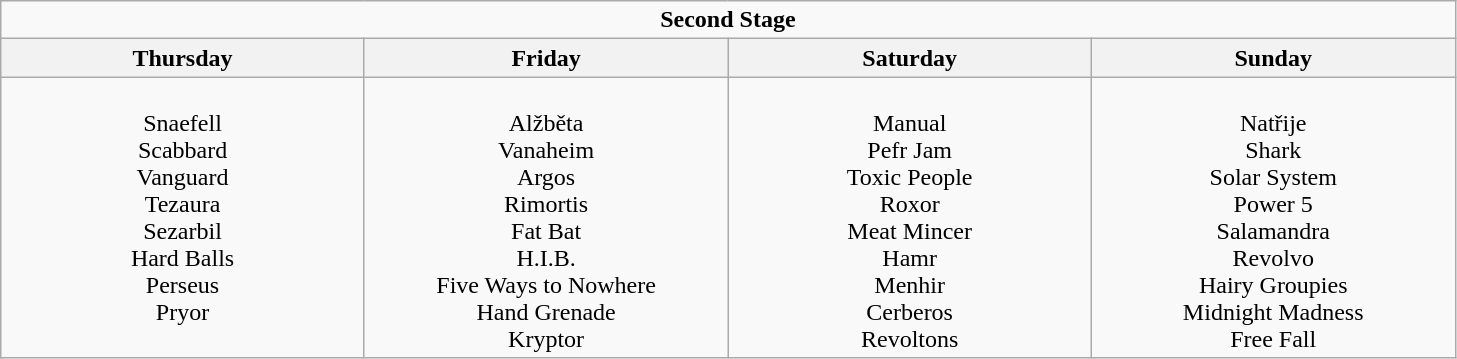<table class="wikitable">
<tr>
<td colspan="4" align="center"><strong>Second Stage</strong></td>
</tr>
<tr>
<th>Thursday</th>
<th>Friday</th>
<th>Saturday</th>
<th>Sunday</th>
</tr>
<tr>
<td valign="top" align="center" width=235><br>Snaefell<br>
Scabbard<br>
Vanguard<br>
Tezaura<br>
Sezarbil<br>
Hard Balls<br>
Perseus<br>
Pryor</td>
<td valign="top" align="center" width=235><br>Alžběta<br>
Vanaheim<br>
Argos<br>
Rimortis<br>
Fat Bat<br>
H.I.B.<br>
Five Ways to Nowhere<br>
Hand Grenade<br>
Kryptor</td>
<td valign="top" align="center" width=235><br>Manual<br>
Pefr Jam<br>
Toxic People<br>
Roxor<br>
Meat Mincer<br>
Hamr<br>
Menhir<br>
Cerberos<br>
Revoltons</td>
<td valign="top" align="center" width=235><br>Natřije<br>
Shark<br>
Solar System<br>
Power 5<br>
Salamandra<br>
Revolvo<br>
Hairy Groupies<br>
Midnight Madness<br>
Free Fall</td>
</tr>
</table>
